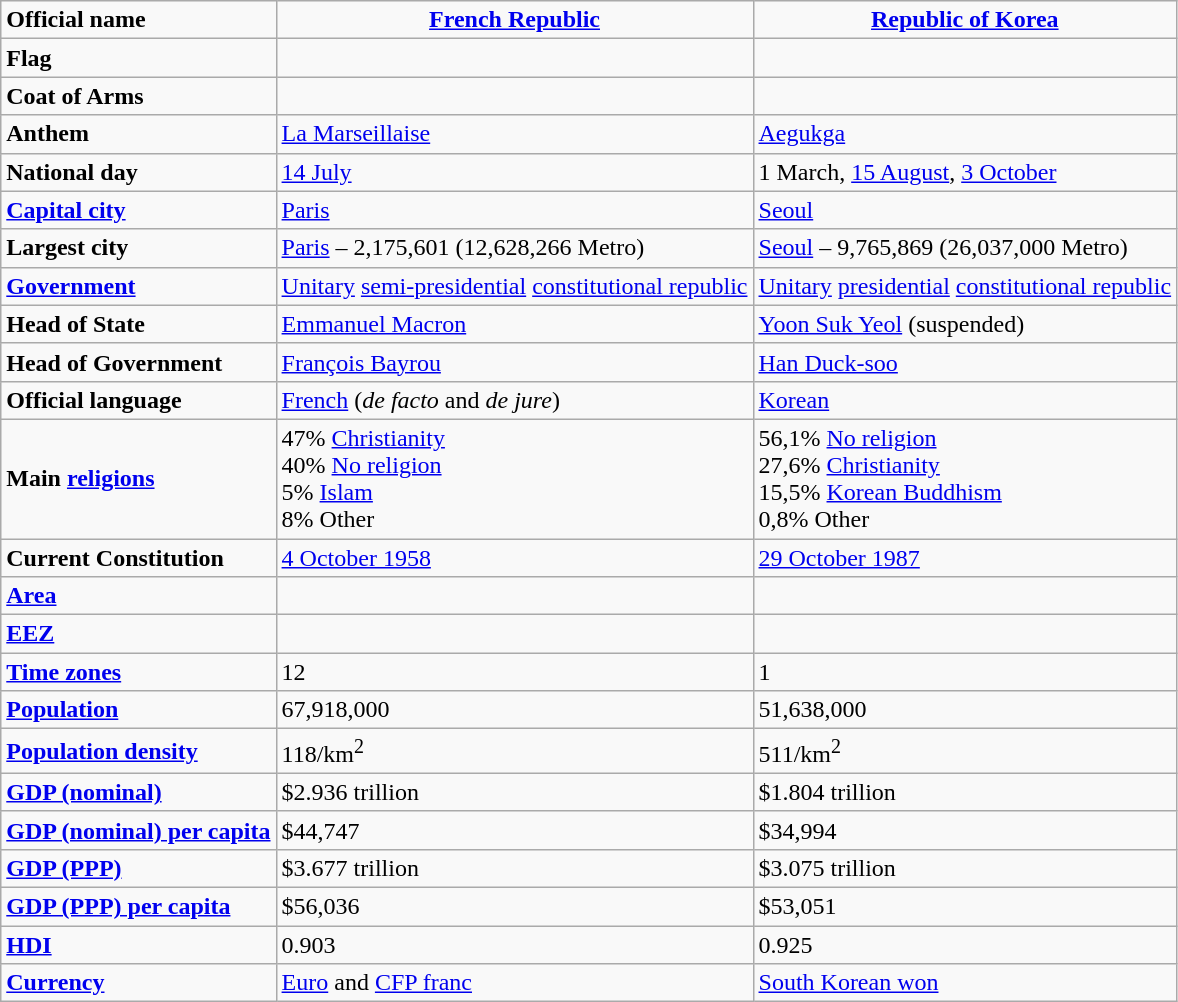<table class="wikitable">
<tr>
<td><strong>Official name</strong></td>
<td style="text-align:center"><strong><a href='#'>French Republic</a></strong></td>
<td style="text-align:center"><strong><a href='#'>Republic of Korea</a></strong></td>
</tr>
<tr>
<td><strong>Flag</strong></td>
<td style="text-align:center"></td>
<td style="text-align:center"></td>
</tr>
<tr>
<td><strong>Coat of Arms</strong></td>
<td style="text-align:center"></td>
<td style="text-align:center"></td>
</tr>
<tr>
<td><strong>Anthem</strong></td>
<td><a href='#'>La Marseillaise</a></td>
<td><a href='#'>Aegukga</a></td>
</tr>
<tr>
<td><strong>National day</strong></td>
<td><a href='#'>14 July</a></td>
<td>1 March, <a href='#'>15 August</a>, <a href='#'>3 October</a></td>
</tr>
<tr>
<td><strong><a href='#'>Capital city</a></strong></td>
<td><a href='#'>Paris</a></td>
<td><a href='#'>Seoul</a></td>
</tr>
<tr>
<td><strong>Largest city</strong></td>
<td><a href='#'>Paris</a> – 2,175,601 (12,628,266 Metro)</td>
<td><a href='#'>Seoul</a> – 9,765,869 (26,037,000 Metro)</td>
</tr>
<tr>
<td><strong><a href='#'>Government</a></strong></td>
<td><a href='#'>Unitary</a> <a href='#'>semi-presidential</a> <a href='#'>constitutional republic</a></td>
<td><a href='#'>Unitary</a> <a href='#'>presidential</a> <a href='#'>constitutional republic</a></td>
</tr>
<tr>
<td><strong>Head of State</strong></td>
<td><a href='#'>Emmanuel Macron</a></td>
<td><a href='#'>Yoon Suk Yeol</a> (suspended)</td>
</tr>
<tr>
<td><strong>Head of Government</strong></td>
<td><a href='#'>François Bayrou</a></td>
<td><a href='#'>Han Duck-soo</a></td>
</tr>
<tr>
<td><strong>Official language</strong></td>
<td><a href='#'>French</a> (<em>de facto</em> and <em>de jure</em>)</td>
<td><a href='#'>Korean</a></td>
</tr>
<tr>
<td><strong>Main <a href='#'>religions</a></strong></td>
<td>47% <a href='#'>Christianity</a><br>40% <a href='#'>No religion</a><br>5% <a href='#'>Islam</a><br>8% Other</td>
<td>56,1% <a href='#'>No religion</a><br>27,6% <a href='#'>Christianity</a><br>15,5% <a href='#'>Korean Buddhism</a><br>0,8% Other</td>
</tr>
<tr>
<td><strong>Current Constitution</strong></td>
<td><a href='#'>4 October 1958</a></td>
<td><a href='#'>29 October 1987</a></td>
</tr>
<tr>
<td><strong><a href='#'>Area</a></strong></td>
<td></td>
<td></td>
</tr>
<tr>
<td><strong><a href='#'>EEZ</a></strong></td>
<td></td>
<td></td>
</tr>
<tr>
<td><strong><a href='#'>Time zones</a></strong></td>
<td>12</td>
<td>1</td>
</tr>
<tr>
<td><strong><a href='#'>Population</a></strong></td>
<td>67,918,000</td>
<td>51,638,000</td>
</tr>
<tr>
<td><strong><a href='#'>Population density</a></strong></td>
<td>118/km<sup>2</sup></td>
<td>511/km<sup>2</sup></td>
</tr>
<tr>
<td><strong><a href='#'>GDP (nominal)</a></strong></td>
<td>$2.936 trillion</td>
<td>$1.804 trillion</td>
</tr>
<tr>
<td><strong><a href='#'>GDP (nominal) per capita</a></strong></td>
<td>$44,747</td>
<td>$34,994</td>
</tr>
<tr>
<td><strong><a href='#'>GDP (PPP)</a></strong></td>
<td>$3.677 trillion</td>
<td>$3.075 trillion</td>
</tr>
<tr>
<td><strong><a href='#'>GDP (PPP) per capita</a></strong></td>
<td>$56,036</td>
<td>$53,051</td>
</tr>
<tr>
<td><strong><a href='#'>HDI</a></strong></td>
<td>0.903</td>
<td>0.925</td>
</tr>
<tr>
<td><strong><a href='#'>Currency</a></strong></td>
<td><a href='#'>Euro</a> and <a href='#'>CFP franc</a></td>
<td><a href='#'>South Korean won</a></td>
</tr>
</table>
